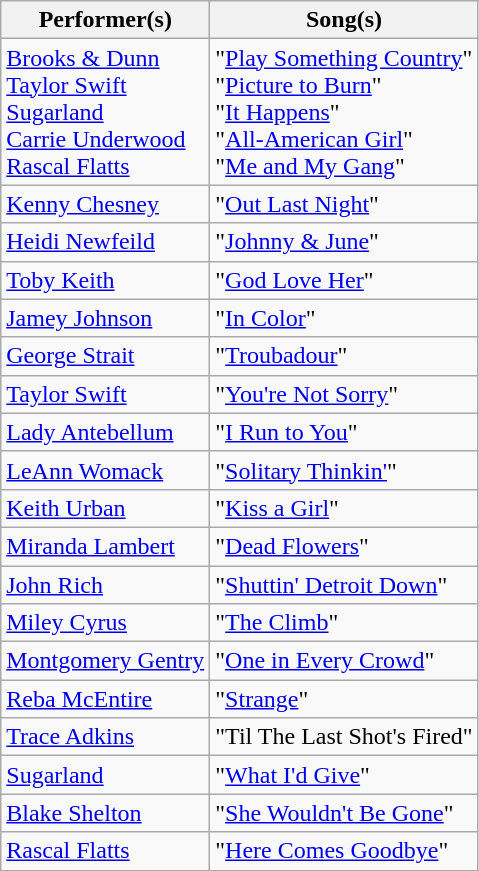<table class="wikitable" "style-text-align:center;">
<tr>
<th>Performer(s)</th>
<th>Song(s) </th>
</tr>
<tr>
<td><a href='#'>Brooks & Dunn</a><br><a href='#'>Taylor Swift</a><br><a href='#'>Sugarland</a><br><a href='#'>Carrie Underwood</a><br><a href='#'>Rascal Flatts</a></td>
<td>"<a href='#'>Play Something Country</a>"<br>"<a href='#'>Picture to Burn</a>"<br>"<a href='#'>It Happens</a>"<br>"<a href='#'>All-American Girl</a>"<br>"<a href='#'>Me and My Gang</a>"</td>
</tr>
<tr>
<td><a href='#'>Kenny Chesney</a></td>
<td>"<a href='#'>Out Last Night</a>"</td>
</tr>
<tr>
<td><a href='#'>Heidi Newfeild</a></td>
<td>"<a href='#'>Johnny & June</a>"</td>
</tr>
<tr>
<td><a href='#'>Toby Keith</a></td>
<td>"<a href='#'>God Love Her</a>"</td>
</tr>
<tr>
<td><a href='#'>Jamey Johnson</a></td>
<td>"<a href='#'>In Color</a>"</td>
</tr>
<tr>
<td><a href='#'>George Strait</a></td>
<td>"<a href='#'>Troubadour</a>"</td>
</tr>
<tr>
<td><a href='#'>Taylor Swift</a></td>
<td>"<a href='#'>You're Not Sorry</a>"</td>
</tr>
<tr>
<td><a href='#'>Lady Antebellum</a></td>
<td>"<a href='#'>I Run to You</a>"</td>
</tr>
<tr>
<td><a href='#'>LeAnn Womack</a></td>
<td>"<a href='#'>Solitary Thinkin'</a>"</td>
</tr>
<tr>
<td><a href='#'>Keith Urban</a></td>
<td>"<a href='#'>Kiss a Girl</a>"</td>
</tr>
<tr>
<td><a href='#'>Miranda Lambert</a></td>
<td>"<a href='#'>Dead Flowers</a>"</td>
</tr>
<tr>
<td><a href='#'>John Rich</a></td>
<td>"<a href='#'>Shuttin' Detroit Down</a>"</td>
</tr>
<tr>
<td><a href='#'>Miley Cyrus</a></td>
<td>"<a href='#'>The Climb</a>"</td>
</tr>
<tr>
<td><a href='#'>Montgomery Gentry</a></td>
<td>"<a href='#'>One in Every Crowd</a>"</td>
</tr>
<tr>
<td><a href='#'>Reba McEntire</a></td>
<td>"<a href='#'>Strange</a>"</td>
</tr>
<tr>
<td><a href='#'>Trace Adkins</a></td>
<td>"Til The Last Shot's Fired"</td>
</tr>
<tr>
<td><a href='#'>Sugarland</a></td>
<td>"<a href='#'>What I'd Give</a>"</td>
</tr>
<tr>
<td><a href='#'>Blake Shelton</a></td>
<td>"<a href='#'>She Wouldn't Be Gone</a>"</td>
</tr>
<tr>
<td><a href='#'>Rascal Flatts</a></td>
<td>"<a href='#'>Here Comes Goodbye</a>"</td>
</tr>
</table>
